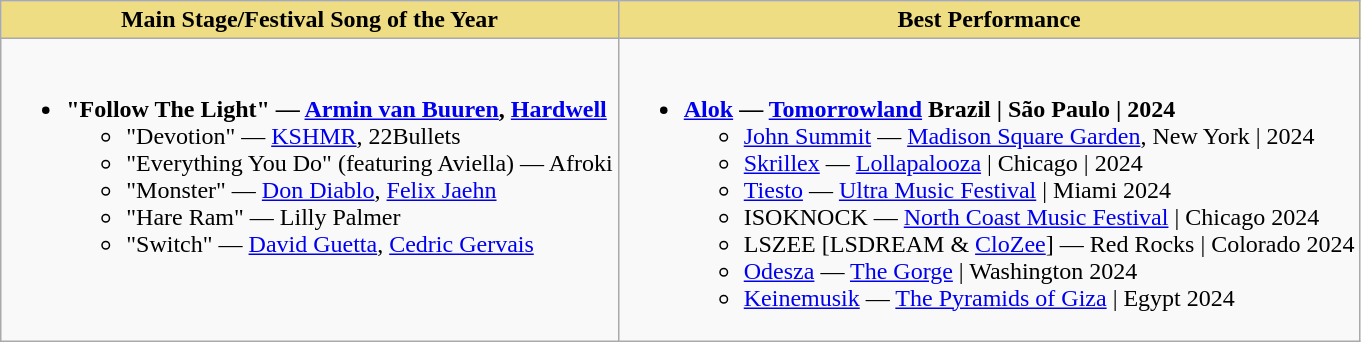<table class="wikitable">
<tr>
<th style="background:#EEDD82; width=50%">Main Stage/Festival Song of the Year</th>
<th style="background:#EEDD82; width=50%">Best Performance</th>
</tr>
<tr>
<td valign="top"><br><ul><li><strong>"Follow The Light" — <a href='#'>Armin van Buuren</a>, <a href='#'>Hardwell</a></strong><ul><li>"Devotion" — <a href='#'>KSHMR</a>, 22Bullets</li><li>"Everything You Do" (featuring Aviella) — Afroki</li><li>"Monster" — <a href='#'>Don Diablo</a>, <a href='#'>Felix Jaehn</a></li><li>"Hare Ram" — Lilly Palmer</li><li>"Switch" — <a href='#'>David Guetta</a>, <a href='#'>Cedric Gervais</a></li></ul></li></ul></td>
<td valign="top"><br><ul><li><strong><a href='#'>Alok</a> — <a href='#'>Tomorrowland</a> Brazil | São Paulo | 2024</strong><ul><li><a href='#'>John Summit</a> — <a href='#'>Madison Square Garden</a>, New York | 2024</li><li><a href='#'>Skrillex</a> — <a href='#'>Lollapalooza</a> | Chicago | 2024</li><li><a href='#'>Tiesto</a> — <a href='#'>Ultra Music Festival</a> | Miami 2024</li><li>ISOKNOCK — <a href='#'>North Coast Music Festival</a> | Chicago 2024</li><li>LSZEE [LSDREAM & <a href='#'>CloZee</a>] — Red Rocks | Colorado 2024</li><li><a href='#'>Odesza</a> — <a href='#'>The Gorge</a> | Washington 2024</li><li><a href='#'>Keinemusik</a> — <a href='#'>The Pyramids of Giza</a> | Egypt 2024</li></ul></li></ul></td>
</tr>
</table>
